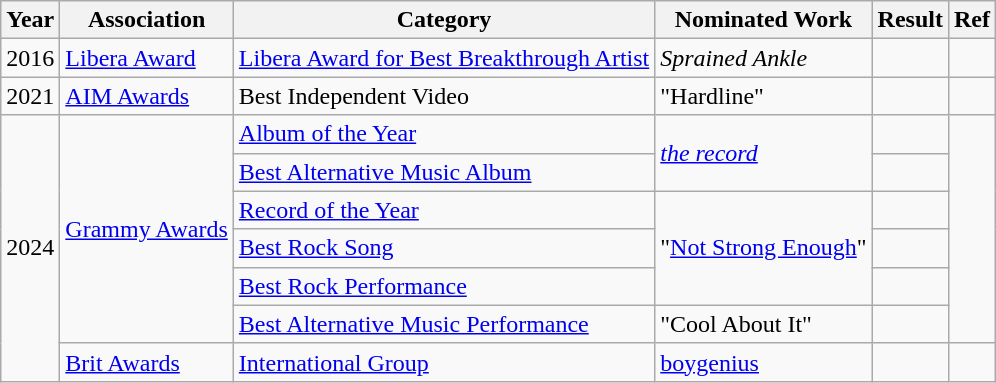<table class="wikitable">
<tr>
<th>Year</th>
<th>Association</th>
<th>Category</th>
<th>Nominated Work</th>
<th>Result</th>
<th>Ref</th>
</tr>
<tr>
<td>2016</td>
<td><a href='#'>Libera Award</a></td>
<td><a href='#'>Libera Award for Best Breakthrough Artist</a></td>
<td><em>Sprained Ankle</em></td>
<td></td>
<td style="text-align:center;"></td>
</tr>
<tr>
<td>2021</td>
<td><a href='#'>AIM Awards</a></td>
<td>Best Independent Video</td>
<td>"Hardline"</td>
<td></td>
<td style="text-align:center;"></td>
</tr>
<tr>
<td rowspan=7>2024</td>
<td rowspan=6><a href='#'>Grammy Awards</a></td>
<td><a href='#'>Album of the Year</a></td>
<td rowspan=2><em><a href='#'>the record</a></em></td>
<td></td>
<td rowspan=6></td>
</tr>
<tr>
<td><a href='#'>Best Alternative Music Album</a></td>
<td></td>
</tr>
<tr>
<td><a href='#'>Record of the Year</a></td>
<td rowspan=3>"<a href='#'>Not Strong Enough</a>"</td>
<td></td>
</tr>
<tr>
<td><a href='#'>Best Rock Song</a></td>
<td></td>
</tr>
<tr>
<td><a href='#'>Best Rock Performance</a></td>
<td></td>
</tr>
<tr>
<td><a href='#'>Best Alternative Music Performance</a></td>
<td>"Cool About It"</td>
<td></td>
</tr>
<tr>
<td><a href='#'>Brit Awards</a></td>
<td><a href='#'>International Group</a></td>
<td><a href='#'>boygenius</a></td>
<td></td>
<td></td>
</tr>
</table>
